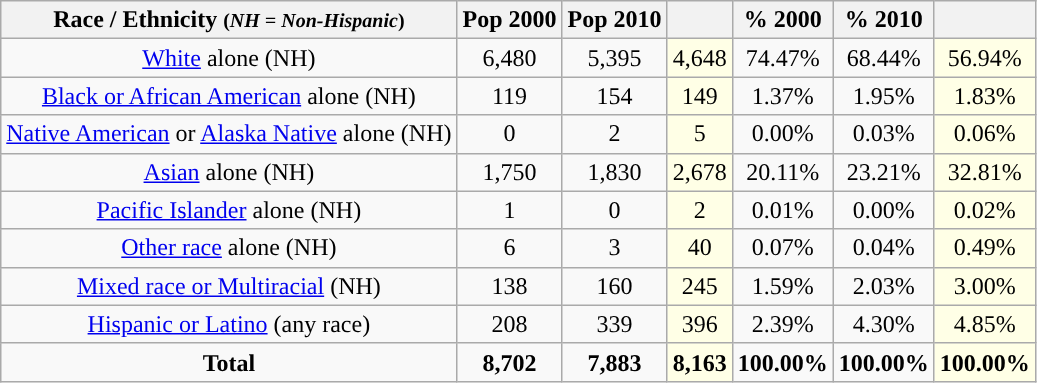<table class="wikitable" style="text-align:center;">
<tr>
<th>Race / Ethnicity <small>(<em>NH = Non-Hispanic</em>)</small></th>
<th>Pop 2000</th>
<th>Pop 2010</th>
<th></th>
<th>% 2000</th>
<th>% 2010</th>
<th></th>
</tr>
<tr>
<td><a href='#'>White</a> alone (NH)</td>
<td>6,480</td>
<td>5,395</td>
<td style='background: #ffffe6;'>4,648</td>
<td>74.47%</td>
<td>68.44%</td>
<td style='background: #ffffe6;'>56.94%</td>
</tr>
<tr>
<td><a href='#'>Black or African American</a> alone (NH)</td>
<td>119</td>
<td>154</td>
<td style='background: #ffffe6;'>149</td>
<td>1.37%</td>
<td>1.95%</td>
<td style='background: #ffffe6;'>1.83%</td>
</tr>
<tr>
<td><a href='#'>Native American</a> or <a href='#'>Alaska Native</a> alone (NH)</td>
<td>0</td>
<td>2</td>
<td style='background: #ffffe6;'>5</td>
<td>0.00%</td>
<td>0.03%</td>
<td style='background: #ffffe6;'>0.06%</td>
</tr>
<tr>
<td><a href='#'>Asian</a> alone (NH)</td>
<td>1,750</td>
<td>1,830</td>
<td style='background: #ffffe6;'>2,678</td>
<td>20.11%</td>
<td>23.21%</td>
<td style='background: #ffffe6;'>32.81%</td>
</tr>
<tr>
<td><a href='#'>Pacific Islander</a> alone (NH)</td>
<td>1</td>
<td>0</td>
<td style='background: #ffffe6;'>2</td>
<td>0.01%</td>
<td>0.00%</td>
<td style='background: #ffffe6;'>0.02%</td>
</tr>
<tr>
<td><a href='#'>Other race</a> alone (NH)</td>
<td>6</td>
<td>3</td>
<td style='background: #ffffe6;'>40</td>
<td>0.07%</td>
<td>0.04%</td>
<td style='background: #ffffe6;'>0.49%</td>
</tr>
<tr>
<td><a href='#'>Mixed race or Multiracial</a> (NH)</td>
<td>138</td>
<td>160</td>
<td style='background: #ffffe6;'>245</td>
<td>1.59%</td>
<td>2.03%</td>
<td style='background: #ffffe6;'>3.00%</td>
</tr>
<tr>
<td><a href='#'>Hispanic or Latino</a> (any race)</td>
<td>208</td>
<td>339</td>
<td style='background: #ffffe6;'>396</td>
<td>2.39%</td>
<td>4.30%</td>
<td style='background: #ffffe6;'>4.85%</td>
</tr>
<tr>
<td><strong>Total</strong></td>
<td><strong>8,702</strong></td>
<td><strong>7,883</strong></td>
<td style='background: #ffffe6;'><strong>8,163</strong></td>
<td><strong>100.00%</strong></td>
<td><strong>100.00%</strong></td>
<td style='background: #ffffe6;'><strong>100.00%</strong></td>
</tr>
</table>
